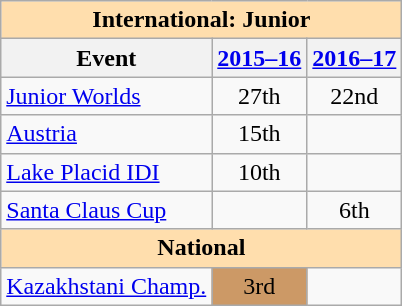<table class="wikitable" style="text-align:center">
<tr>
<th colspan=4 style="background-color: #ffdead;" align=center>International: Junior</th>
</tr>
<tr>
<th>Event</th>
<th><a href='#'>2015–16</a></th>
<th><a href='#'>2016–17</a></th>
</tr>
<tr>
<td align=left><a href='#'>Junior Worlds</a></td>
<td>27th</td>
<td>22nd</td>
</tr>
<tr>
<td align=left> <a href='#'>Austria</a></td>
<td>15th</td>
<td></td>
</tr>
<tr>
<td align=left><a href='#'>Lake Placid IDI</a></td>
<td>10th</td>
<td></td>
</tr>
<tr>
<td align=left><a href='#'>Santa Claus Cup</a></td>
<td></td>
<td>6th</td>
</tr>
<tr>
<th colspan=4 style="background-color: #ffdead;" align=center>National</th>
</tr>
<tr>
<td align=left><a href='#'>Kazakhstani Champ.</a></td>
<td bgcolor=cc9966>3rd</td>
<td></td>
</tr>
</table>
